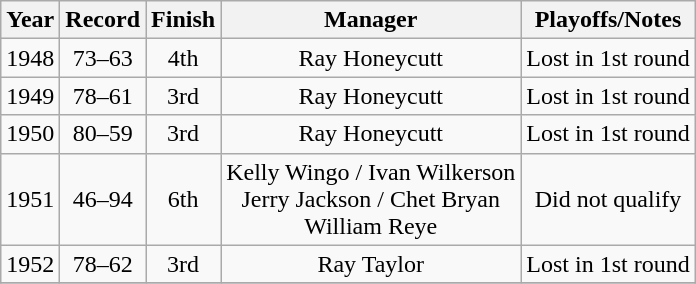<table class="wikitable" style="text-align:center">
<tr>
<th>Year</th>
<th>Record</th>
<th>Finish</th>
<th>Manager</th>
<th>Playoffs/Notes</th>
</tr>
<tr align=center>
<td>1948</td>
<td>73–63</td>
<td>4th</td>
<td>Ray Honeycutt</td>
<td>Lost in 1st round</td>
</tr>
<tr align=center>
<td>1949</td>
<td>78–61</td>
<td>3rd</td>
<td>Ray Honeycutt</td>
<td>Lost in 1st round</td>
</tr>
<tr align=center>
<td>1950</td>
<td>80–59</td>
<td>3rd</td>
<td>Ray Honeycutt</td>
<td>Lost in 1st round</td>
</tr>
<tr align=center>
<td>1951</td>
<td>46–94</td>
<td>6th</td>
<td>Kelly Wingo / Ivan Wilkerson <br> Jerry Jackson / Chet Bryan <br> William Reye</td>
<td>Did not qualify</td>
</tr>
<tr align=center>
<td>1952</td>
<td>78–62</td>
<td>3rd</td>
<td>Ray Taylor</td>
<td>Lost in 1st round</td>
</tr>
<tr align=center>
</tr>
</table>
